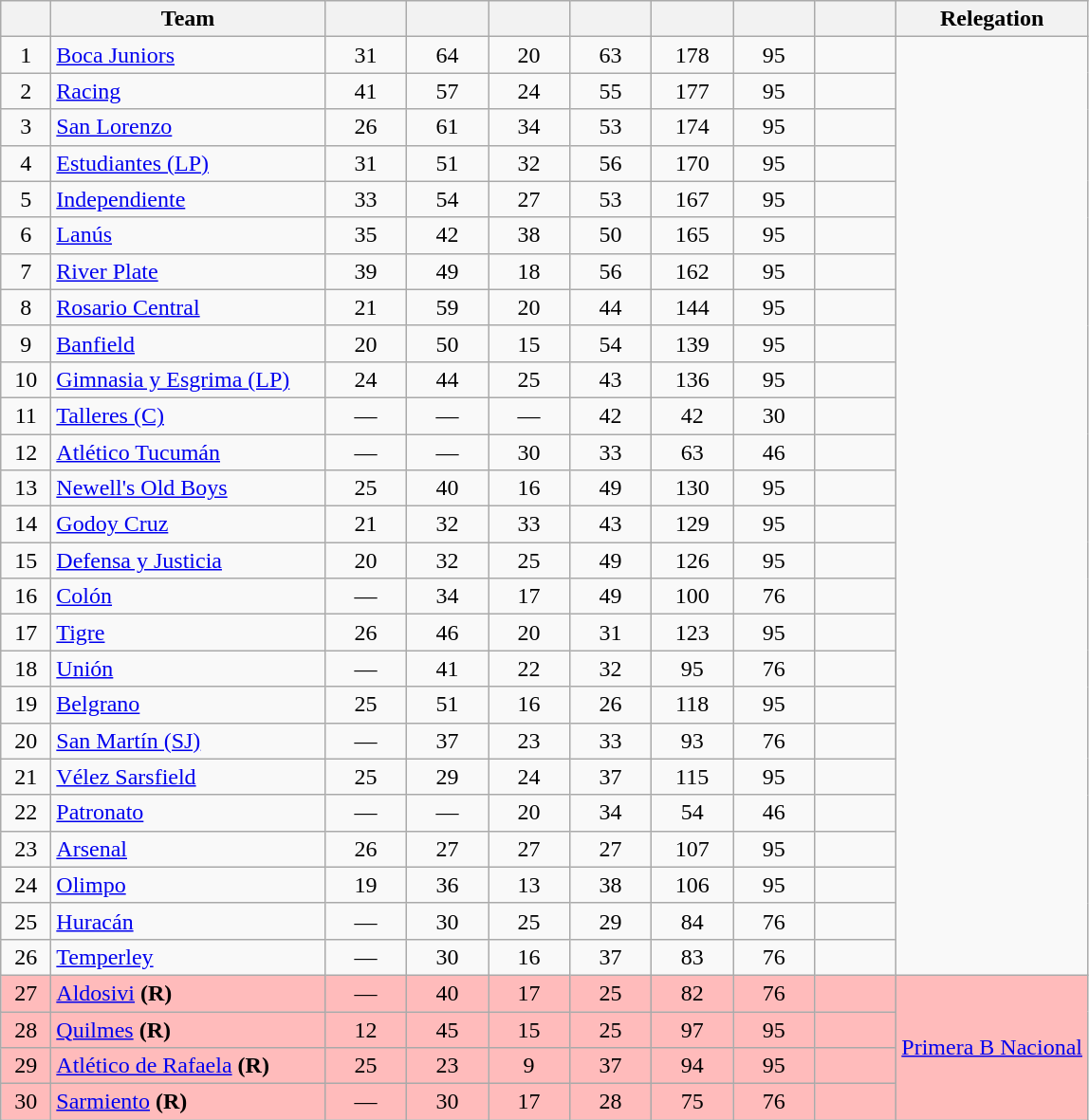<table class="wikitable" style="text-align: center;">
<tr>
<th width=28></th>
<th width=185>Team</th>
<th width=50></th>
<th width=50></th>
<th width=50></th>
<th width=50></th>
<th width=50></th>
<th width=50></th>
<th width=50></th>
<th>Relegation</th>
</tr>
<tr>
<td>1</td>
<td align="left"><a href='#'>Boca Juniors</a></td>
<td>31</td>
<td>64</td>
<td>20</td>
<td>63</td>
<td>178</td>
<td>95</td>
<td><strong></strong></td>
<td rowspan=26></td>
</tr>
<tr>
<td>2</td>
<td align="left"><a href='#'>Racing</a></td>
<td>41</td>
<td>57</td>
<td>24</td>
<td>55</td>
<td>177</td>
<td>95</td>
<td><strong></strong></td>
</tr>
<tr>
<td>3</td>
<td align="left"><a href='#'>San Lorenzo</a></td>
<td>26</td>
<td>61</td>
<td>34</td>
<td>53</td>
<td>174</td>
<td>95</td>
<td><strong></strong></td>
</tr>
<tr>
<td>4</td>
<td align="left"><a href='#'>Estudiantes (LP)</a></td>
<td>31</td>
<td>51</td>
<td>32</td>
<td>56</td>
<td>170</td>
<td>95</td>
<td><strong></strong></td>
</tr>
<tr>
<td>5</td>
<td align="left"><a href='#'>Independiente</a></td>
<td>33</td>
<td>54</td>
<td>27</td>
<td>53</td>
<td>167</td>
<td>95</td>
<td><strong></strong></td>
</tr>
<tr>
<td>6</td>
<td align="left"><a href='#'>Lanús</a></td>
<td>35</td>
<td>42</td>
<td>38</td>
<td>50</td>
<td>165</td>
<td>95</td>
<td><strong></strong></td>
</tr>
<tr>
<td>7</td>
<td align="left"><a href='#'>River Plate</a></td>
<td>39</td>
<td>49</td>
<td>18</td>
<td>56</td>
<td>162</td>
<td>95</td>
<td><strong></strong></td>
</tr>
<tr>
<td>8</td>
<td align="left"><a href='#'>Rosario Central</a></td>
<td>21</td>
<td>59</td>
<td>20</td>
<td>44</td>
<td>144</td>
<td>95</td>
<td><strong></strong></td>
</tr>
<tr>
<td>9</td>
<td align="left"><a href='#'>Banfield</a></td>
<td>20</td>
<td>50</td>
<td>15</td>
<td>54</td>
<td>139</td>
<td>95</td>
<td><strong></strong></td>
</tr>
<tr>
<td>10</td>
<td align="left"><a href='#'>Gimnasia y Esgrima (LP)</a></td>
<td>24</td>
<td>44</td>
<td>25</td>
<td>43</td>
<td>136</td>
<td>95</td>
<td><strong></strong></td>
</tr>
<tr>
<td>11</td>
<td align="left"><a href='#'>Talleres (C)</a></td>
<td>—</td>
<td>—</td>
<td>—</td>
<td>42</td>
<td>42</td>
<td>30</td>
<td><strong></strong></td>
</tr>
<tr>
<td>12</td>
<td align="left"><a href='#'>Atlético Tucumán</a></td>
<td>—</td>
<td>—</td>
<td>30</td>
<td>33</td>
<td>63</td>
<td>46</td>
<td><strong></strong></td>
</tr>
<tr>
<td>13</td>
<td align="left"><a href='#'>Newell's Old Boys</a></td>
<td>25</td>
<td>40</td>
<td>16</td>
<td>49</td>
<td>130</td>
<td>95</td>
<td><strong></strong></td>
</tr>
<tr>
<td>14</td>
<td align="left"><a href='#'>Godoy Cruz</a></td>
<td>21</td>
<td>32</td>
<td>33</td>
<td>43</td>
<td>129</td>
<td>95</td>
<td><strong></strong></td>
</tr>
<tr>
<td>15</td>
<td align="left"><a href='#'>Defensa y Justicia</a></td>
<td>20</td>
<td>32</td>
<td>25</td>
<td>49</td>
<td>126</td>
<td>95</td>
<td><strong></strong></td>
</tr>
<tr>
<td>16</td>
<td align="left"><a href='#'>Colón</a></td>
<td>—</td>
<td>34</td>
<td>17</td>
<td>49</td>
<td>100</td>
<td>76</td>
<td><strong></strong></td>
</tr>
<tr>
<td>17</td>
<td align="left"><a href='#'>Tigre</a></td>
<td>26</td>
<td>46</td>
<td>20</td>
<td>31</td>
<td>123</td>
<td>95</td>
<td><strong></strong></td>
</tr>
<tr>
<td>18</td>
<td align="left"><a href='#'>Unión</a></td>
<td>—</td>
<td>41</td>
<td>22</td>
<td>32</td>
<td>95</td>
<td>76</td>
<td><strong></strong></td>
</tr>
<tr>
<td>19</td>
<td align="left"><a href='#'>Belgrano</a></td>
<td>25</td>
<td>51</td>
<td>16</td>
<td>26</td>
<td>118</td>
<td>95</td>
<td><strong></strong></td>
</tr>
<tr>
<td>20</td>
<td align="left"><a href='#'>San Martín (SJ)</a></td>
<td>—</td>
<td>37</td>
<td>23</td>
<td>33</td>
<td>93</td>
<td>76</td>
<td><strong></strong></td>
</tr>
<tr>
<td>21</td>
<td align="left"><a href='#'>Vélez Sarsfield</a></td>
<td>25</td>
<td>29</td>
<td>24</td>
<td>37</td>
<td>115</td>
<td>95</td>
<td><strong></strong></td>
</tr>
<tr>
<td>22</td>
<td align="left"><a href='#'>Patronato</a></td>
<td>—</td>
<td>—</td>
<td>20</td>
<td>34</td>
<td>54</td>
<td>46</td>
<td><strong></strong></td>
</tr>
<tr>
<td>23</td>
<td align="left"><a href='#'>Arsenal</a></td>
<td>26</td>
<td>27</td>
<td>27</td>
<td>27</td>
<td>107</td>
<td>95</td>
<td><strong></strong></td>
</tr>
<tr>
<td>24</td>
<td align="left"><a href='#'>Olimpo</a></td>
<td>19</td>
<td>36</td>
<td>13</td>
<td>38</td>
<td>106</td>
<td>95</td>
<td><strong></strong></td>
</tr>
<tr>
<td>25</td>
<td align="left"><a href='#'>Huracán</a></td>
<td>—</td>
<td>30</td>
<td>25</td>
<td>29</td>
<td>84</td>
<td>76</td>
<td><strong></strong></td>
</tr>
<tr>
<td>26</td>
<td align="left"><a href='#'>Temperley</a></td>
<td>—</td>
<td>30</td>
<td>16</td>
<td>37</td>
<td>83</td>
<td>76</td>
<td><strong></strong></td>
</tr>
<tr bgcolor=#FFBBBB>
<td>27</td>
<td align="left"><a href='#'>Aldosivi</a> <strong>(R)</strong></td>
<td>—</td>
<td>40</td>
<td>17</td>
<td>25</td>
<td>82</td>
<td>76</td>
<td><strong></strong></td>
<td rowspan=4><a href='#'>Primera B Nacional</a></td>
</tr>
<tr bgcolor=#FFBBBB>
<td>28</td>
<td align="left"><a href='#'>Quilmes</a> <strong>(R)</strong></td>
<td>12</td>
<td>45</td>
<td>15</td>
<td>25</td>
<td>97</td>
<td>95</td>
<td><strong></strong></td>
</tr>
<tr bgcolor=#FFBBBB>
<td>29</td>
<td align="left"><a href='#'>Atlético de Rafaela</a> <strong>(R)</strong></td>
<td>25</td>
<td>23</td>
<td>9</td>
<td>37</td>
<td>94</td>
<td>95</td>
<td><strong></strong></td>
</tr>
<tr bgcolor=#FFBBBB>
<td>30</td>
<td align="left"><a href='#'>Sarmiento</a> <strong>(R)</strong></td>
<td>—</td>
<td>30</td>
<td>17</td>
<td>28</td>
<td>75</td>
<td>76</td>
<td><strong></strong></td>
</tr>
</table>
